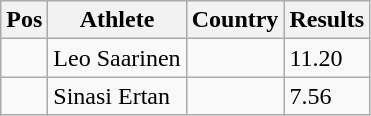<table class="wikitable">
<tr>
<th>Pos</th>
<th>Athlete</th>
<th>Country</th>
<th>Results</th>
</tr>
<tr>
<td align="center"></td>
<td>Leo Saarinen</td>
<td></td>
<td>11.20</td>
</tr>
<tr>
<td align="center"></td>
<td>Sinasi Ertan</td>
<td></td>
<td>7.56</td>
</tr>
</table>
